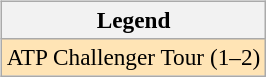<table>
<tr valign=top>
<td><br><table class=wikitable style=font-size:97%>
<tr>
<th>Legend</th>
</tr>
<tr bgcolor=moccasin>
<td>ATP Challenger Tour (1–2)</td>
</tr>
</table>
</td>
<td></td>
</tr>
</table>
